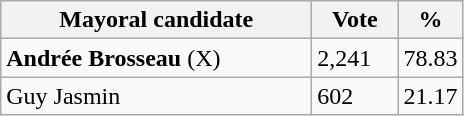<table class="wikitable">
<tr>
<th bgcolor="#DDDDFF" width="200px">Mayoral candidate</th>
<th bgcolor="#DDDDFF" width="50px">Vote</th>
<th bgcolor="#DDDDFF" width="30px">%</th>
</tr>
<tr>
<td><strong>Andrée Brosseau</strong> (X)</td>
<td>2,241</td>
<td>78.83</td>
</tr>
<tr>
<td>Guy Jasmin</td>
<td>602</td>
<td>21.17</td>
</tr>
</table>
